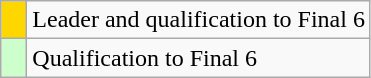<table class="wikitable">
<tr>
<td style="width:10px; background:#FFD700;"></td>
<td>Leader and qualification to Final 6</td>
</tr>
<tr>
<td style="width:10px; background:#ccffcc;"></td>
<td>Qualification to Final 6</td>
</tr>
</table>
